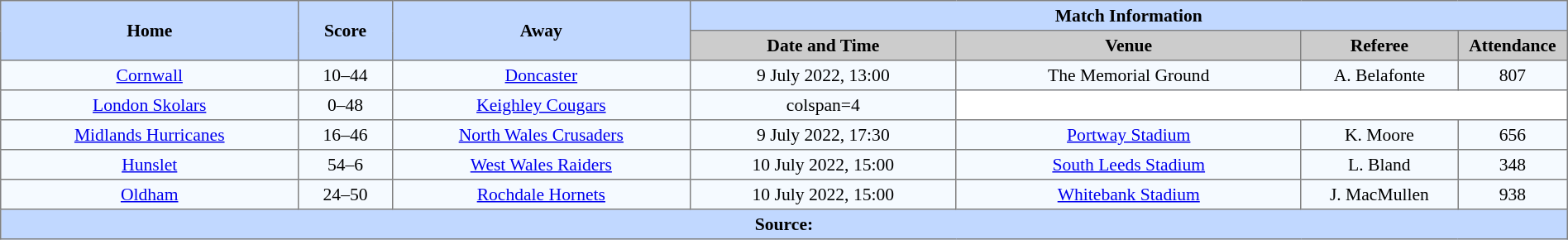<table border=1 style="border-collapse:collapse; font-size:90%; text-align:center;" cellpadding=3 cellspacing=0 width=100%>
<tr bgcolor=#C1D8FF>
<th scope="col" rowspan=2 width=19%>Home</th>
<th scope="col" rowspan=2 width=6%>Score</th>
<th scope="col" rowspan=2 width=19%>Away</th>
<th colspan=4>Match Information</th>
</tr>
<tr bgcolor=#CCCCCC>
<th scope="col" width=17%>Date and Time</th>
<th scope="col" width=22%>Venue</th>
<th scope="col" width=10%>Referee</th>
<th scope="col" width=7%>Attendance</th>
</tr>
<tr bgcolor=#F5FAFF>
<td> <a href='#'>Cornwall</a></td>
<td>10–44</td>
<td> <a href='#'>Doncaster</a></td>
<td>9 July 2022, 13:00</td>
<td>The Memorial Ground</td>
<td>A. Belafonte</td>
<td>807</td>
</tr>
<tr bgcolor=#F5FAFF>
<td> <a href='#'>London Skolars</a></td>
<td>0–48</td>
<td> <a href='#'>Keighley Cougars</a></td>
<td>colspan=4 </td>
</tr>
<tr bgcolor=#F5FAFF>
<td> <a href='#'>Midlands Hurricanes</a></td>
<td>16–46</td>
<td> <a href='#'>North Wales Crusaders</a></td>
<td>9 July 2022, 17:30</td>
<td><a href='#'>Portway Stadium</a></td>
<td>K. Moore</td>
<td>656</td>
</tr>
<tr bgcolor=#F5FAFF>
<td> <a href='#'>Hunslet</a></td>
<td>54–6</td>
<td> <a href='#'>West Wales Raiders</a></td>
<td>10 July 2022, 15:00</td>
<td><a href='#'>South Leeds Stadium</a></td>
<td>L. Bland</td>
<td>348</td>
</tr>
<tr bgcolor=#F5FAFF>
<td> <a href='#'>Oldham</a></td>
<td>24–50</td>
<td> <a href='#'>Rochdale Hornets</a></td>
<td>10 July 2022, 15:00</td>
<td><a href='#'>Whitebank Stadium</a></td>
<td>J. MacMullen</td>
<td>938</td>
</tr>
<tr style="background:#c1d8ff;">
<th colspan=7>Source:</th>
</tr>
</table>
